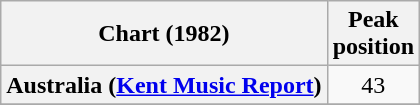<table class="wikitable sortable plainrowheaders" style="text-align:center">
<tr>
<th>Chart (1982)</th>
<th>Peak<br>position</th>
</tr>
<tr>
<th scope="row">Australia (<a href='#'>Kent Music Report</a>)</th>
<td>43</td>
</tr>
<tr>
</tr>
</table>
